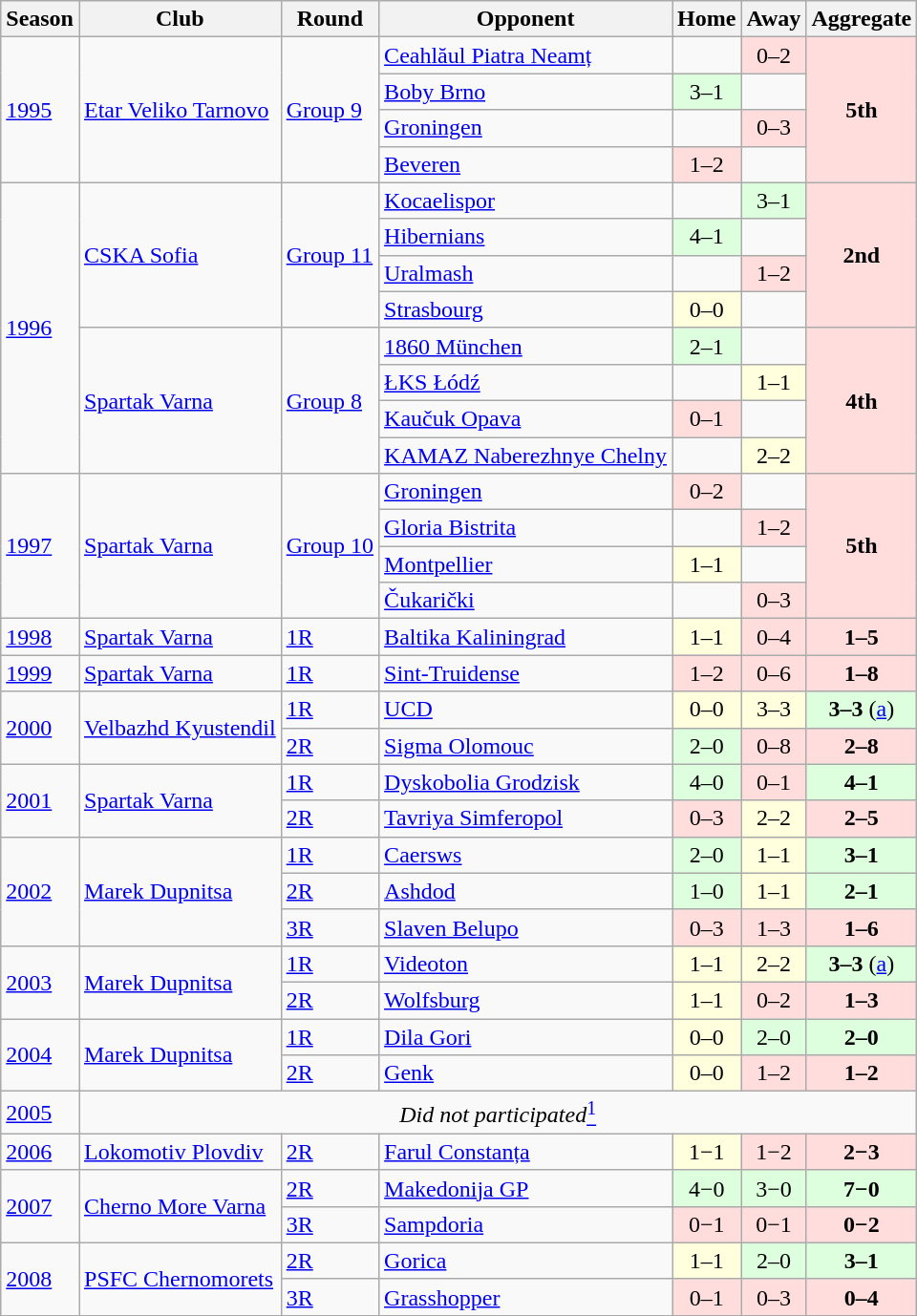<table class="wikitable" style="text-align:left">
<tr>
<th>Season</th>
<th>Club</th>
<th>Round</th>
<th>Opponent</th>
<th>Home</th>
<th>Away</th>
<th>Aggregate</th>
</tr>
<tr>
<td rowspan="4"><a href='#'>1995</a></td>
<td rowspan="4"><a href='#'>Etar Veliko Tarnovo</a></td>
<td rowspan="4"><a href='#'>Group 9</a></td>
<td> <a href='#'>Ceahlăul Piatra Neamț</a></td>
<td></td>
<td bgcolor="#ffdddd" style="text-align:center;">0–2</td>
<td rowspan="4" bgcolor="#ffdddd" style="text-align:center;"><strong>5th</strong></td>
</tr>
<tr>
<td> <a href='#'>Boby Brno</a></td>
<td bgcolor="#ddffdd" style="text-align:center;">3–1</td>
<td></td>
</tr>
<tr>
<td> <a href='#'>Groningen</a></td>
<td></td>
<td bgcolor="#ffdddd" style="text-align:center;">0–3</td>
</tr>
<tr>
<td> <a href='#'>Beveren</a></td>
<td bgcolor="#ffdddd" style="text-align:center;">1–2</td>
<td></td>
</tr>
<tr>
<td rowspan="8"><a href='#'>1996</a></td>
<td rowspan="4"><a href='#'>CSKA Sofia</a></td>
<td rowspan="4"><a href='#'>Group 11</a></td>
<td> <a href='#'>Kocaelispor</a></td>
<td></td>
<td bgcolor="#ddffdd" style="text-align:center;">3–1</td>
<td rowspan="4" bgcolor="#ffdddd" style="text-align:center;"><strong>2nd</strong></td>
</tr>
<tr>
<td> <a href='#'>Hibernians</a></td>
<td bgcolor="#ddffdd" style="text-align:center;">4–1</td>
<td></td>
</tr>
<tr>
<td> <a href='#'>Uralmash</a></td>
<td></td>
<td bgcolor="#ffdddd" style="text-align:center;">1–2</td>
</tr>
<tr>
<td> <a href='#'>Strasbourg</a></td>
<td bgcolor="#ffffdd" style="text-align:center;">0–0</td>
<td></td>
</tr>
<tr>
<td rowspan="4"><a href='#'>Spartak Varna</a></td>
<td rowspan="4"><a href='#'>Group 8</a></td>
<td> <a href='#'>1860 München</a></td>
<td bgcolor="#ddffdd" style="text-align:center;">2–1</td>
<td></td>
<td rowspan="4" bgcolor="#ffdddd" style="text-align:center;"><strong>4th</strong></td>
</tr>
<tr>
<td> <a href='#'>ŁKS Łódź</a></td>
<td></td>
<td bgcolor="#ffffdd" style="text-align:center;">1–1</td>
</tr>
<tr>
<td> <a href='#'>Kaučuk Opava</a></td>
<td bgcolor="#ffdddd" style="text-align:center;">0–1</td>
<td></td>
</tr>
<tr>
<td> <a href='#'>KAMAZ Naberezhnye Chelny</a></td>
<td></td>
<td bgcolor="#ffffdd" style="text-align:center;">2–2</td>
</tr>
<tr>
<td rowspan="4"><a href='#'>1997</a></td>
<td rowspan="4"><a href='#'>Spartak Varna</a></td>
<td rowspan="4"><a href='#'>Group 10</a></td>
<td> <a href='#'>Groningen</a></td>
<td bgcolor="#ffdddd" style="text-align:center;">0–2</td>
<td></td>
<td rowspan="4" bgcolor="#ffdddd" style="text-align:center;"><strong>5th</strong></td>
</tr>
<tr>
<td> <a href='#'>Gloria Bistrita</a></td>
<td></td>
<td bgcolor="#ffdddd" style="text-align:center;">1–2</td>
</tr>
<tr>
<td> <a href='#'>Montpellier</a></td>
<td bgcolor="#ffffdd" style="text-align:center;">1–1</td>
<td></td>
</tr>
<tr>
<td> <a href='#'>Čukarički</a></td>
<td></td>
<td bgcolor="#ffdddd" style="text-align:center;">0–3</td>
</tr>
<tr>
<td><a href='#'>1998</a></td>
<td><a href='#'>Spartak Varna</a></td>
<td><a href='#'>1R</a></td>
<td> <a href='#'>Baltika Kaliningrad</a></td>
<td bgcolor="#ffffdd" style="text-align:center;">1–1</td>
<td bgcolor="#ffdddd" style="text-align:center;">0–4</td>
<td bgcolor="#ffdddd" style="text-align:center;"><strong>1–5</strong></td>
</tr>
<tr>
<td><a href='#'>1999</a></td>
<td><a href='#'>Spartak Varna</a></td>
<td><a href='#'>1R</a></td>
<td> <a href='#'>Sint-Truidense</a></td>
<td bgcolor="#ffdddd" style="text-align:center;">1–2</td>
<td bgcolor="#ffdddd" style="text-align:center;">0–6</td>
<td bgcolor="#ffdddd" style="text-align:center;"><strong>1–8</strong></td>
</tr>
<tr>
<td rowspan="2"><a href='#'>2000</a></td>
<td rowspan="2"><a href='#'>Velbazhd Kyustendil</a></td>
<td><a href='#'>1R</a></td>
<td> <a href='#'>UCD</a></td>
<td bgcolor="#ffffdd" style="text-align:center;">0–0</td>
<td bgcolor="#ffffdd" style="text-align:center;">3–3</td>
<td bgcolor="#ddffdd" style="text-align:center;"><strong>3–3</strong> (<a href='#'>a</a>)</td>
</tr>
<tr>
<td><a href='#'>2R</a></td>
<td> <a href='#'>Sigma Olomouc</a></td>
<td bgcolor="#ddffdd" style="text-align:center;">2–0</td>
<td bgcolor="#ffdddd" style="text-align:center;">0–8</td>
<td bgcolor="#ffdddd" style="text-align:center;"><strong>2–8</strong></td>
</tr>
<tr>
<td rowspan="2"><a href='#'>2001</a></td>
<td rowspan="2"><a href='#'>Spartak Varna</a></td>
<td><a href='#'>1R</a></td>
<td> <a href='#'>Dyskobolia Grodzisk</a></td>
<td bgcolor="#ddffdd" style="text-align:center;">4–0</td>
<td bgcolor="#ffdddd" style="text-align:center;">0–1</td>
<td bgcolor="#ddffdd" style="text-align:center;"><strong>4–1</strong></td>
</tr>
<tr>
<td><a href='#'>2R</a></td>
<td> <a href='#'>Tavriya Simferopol</a></td>
<td bgcolor="#ffdddd" style="text-align:center;">0–3</td>
<td bgcolor="#ffffdd" style="text-align:center;">2–2</td>
<td bgcolor="#ffdddd" style="text-align:center;"><strong>2–5</strong></td>
</tr>
<tr>
<td rowspan="3"><a href='#'>2002</a></td>
<td rowspan="3"><a href='#'>Marek Dupnitsa</a></td>
<td><a href='#'>1R</a></td>
<td> <a href='#'>Caersws</a></td>
<td bgcolor="#ddffdd" style="text-align:center;">2–0</td>
<td bgcolor="#ffffdd" style="text-align:center;">1–1</td>
<td bgcolor="#ddffdd" style="text-align:center;"><strong>3–1</strong></td>
</tr>
<tr>
<td><a href='#'>2R</a></td>
<td> <a href='#'>Ashdod</a></td>
<td bgcolor="#ddffdd" style="text-align:center;">1–0</td>
<td bgcolor="#ffffdd" style="text-align:center;">1–1</td>
<td bgcolor="#ddffdd" style="text-align:center;"><strong>2–1</strong></td>
</tr>
<tr>
<td><a href='#'>3R</a></td>
<td> <a href='#'>Slaven Belupo</a></td>
<td bgcolor="#ffdddd" style="text-align:center;">0–3</td>
<td bgcolor="#ffdddd" style="text-align:center;">1–3</td>
<td bgcolor="#ffdddd" style="text-align:center;"><strong>1–6</strong></td>
</tr>
<tr>
<td rowspan="2"><a href='#'>2003</a></td>
<td rowspan="2"><a href='#'>Marek Dupnitsa</a></td>
<td><a href='#'>1R</a></td>
<td> <a href='#'>Videoton</a></td>
<td bgcolor="#ffffdd" style="text-align:center;">1–1</td>
<td bgcolor="#ffffdd" style="text-align:center;">2–2</td>
<td bgcolor="#ddffdd" style="text-align:center;"><strong>3–3</strong> (<a href='#'>a</a>)</td>
</tr>
<tr>
<td><a href='#'>2R</a></td>
<td> <a href='#'>Wolfsburg</a></td>
<td bgcolor="#ffffdd" style="text-align:center;">1–1</td>
<td bgcolor="#ffdddd" style="text-align:center;">0–2</td>
<td bgcolor="#ffdddd" style="text-align:center;"><strong>1–3</strong></td>
</tr>
<tr>
<td rowspan="2"><a href='#'>2004</a></td>
<td rowspan="2"><a href='#'>Marek Dupnitsa</a></td>
<td><a href='#'>1R</a></td>
<td> <a href='#'>Dila Gori</a></td>
<td bgcolor="#ffffdd" style="text-align:center;">0–0</td>
<td bgcolor="#ddffdd" style="text-align:center;">2–0</td>
<td bgcolor="#ddffdd" style="text-align:center;"><strong>2–0</strong></td>
</tr>
<tr>
<td><a href='#'>2R</a></td>
<td> <a href='#'>Genk</a></td>
<td bgcolor="#ffffdd" style="text-align:center;">0–0</td>
<td bgcolor="#ffdddd" style="text-align:center;">1–2</td>
<td bgcolor="#ffdddd" style="text-align:center;"><strong>1–2</strong></td>
</tr>
<tr>
<td><a href='#'>2005</a></td>
<td colspan=6 style="text-align:center;"><em>Did not participated</em><a href='#'><sup>1</sup></a></td>
</tr>
<tr>
<td><a href='#'>2006</a></td>
<td><a href='#'>Lokomotiv Plovdiv</a></td>
<td><a href='#'>2R</a></td>
<td> <a href='#'>Farul Constanța</a></td>
<td bgcolor="#ffffdd" style="text-align:center;">1−1</td>
<td bgcolor="#ffdddd" style="text-align:center;">1−2</td>
<td bgcolor="#ffdddd" style="text-align:center;"><strong>2−3</strong></td>
</tr>
<tr>
<td rowspan="2"><a href='#'>2007</a></td>
<td rowspan="2"><a href='#'>Cherno More Varna</a></td>
<td><a href='#'>2R</a></td>
<td> <a href='#'>Makedonija GP</a></td>
<td bgcolor="#ddffdd" style="text-align:center;">4−0</td>
<td bgcolor="#ddffdd" style="text-align:center;">3−0</td>
<td bgcolor="#ddffdd" style="text-align:center;"><strong>7−0</strong></td>
</tr>
<tr>
<td><a href='#'>3R</a></td>
<td> <a href='#'>Sampdoria</a></td>
<td bgcolor="#ffdddd" style="text-align:center;">0−1</td>
<td bgcolor="#ffdddd" style="text-align:center;">0−1</td>
<td bgcolor="#ffdddd" style="text-align:center;"><strong>0−2</strong></td>
</tr>
<tr>
<td rowspan="2"><a href='#'>2008</a></td>
<td rowspan="2"><a href='#'>PSFC Chernomorets</a></td>
<td><a href='#'>2R</a></td>
<td> <a href='#'>Gorica</a></td>
<td bgcolor="#ffffdd" style="text-align:center;">1–1</td>
<td bgcolor="#ddffdd" style="text-align:center;">2–0</td>
<td bgcolor="#ddffdd" style="text-align:center;"><strong>3–1</strong></td>
</tr>
<tr>
<td><a href='#'>3R</a></td>
<td> <a href='#'>Grasshopper</a></td>
<td bgcolor="#ffdddd" style="text-align:center;">0–1</td>
<td bgcolor="#ffdddd" style="text-align:center;">0–3</td>
<td bgcolor="#ffdddd" style="text-align:center;"><strong>0–4</strong></td>
</tr>
<tr>
</tr>
</table>
